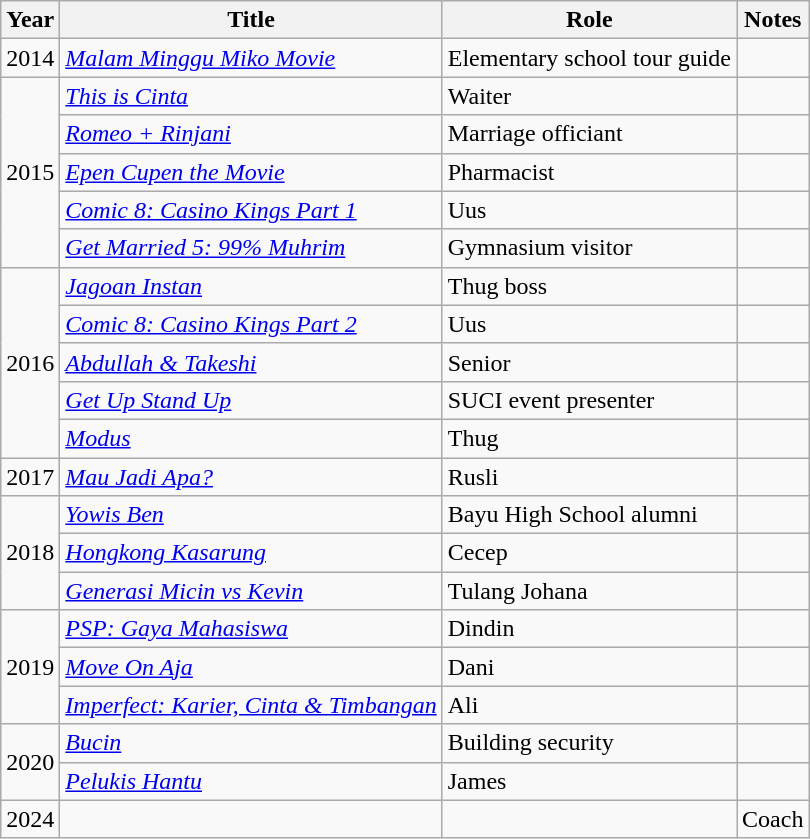<table class="wikitable sortable">
<tr>
<th>Year</th>
<th>Title</th>
<th>Role</th>
<th>Notes</th>
</tr>
<tr>
<td>2014</td>
<td><em><a href='#'>Malam Minggu Miko Movie</a></em></td>
<td>Elementary school tour guide</td>
<td></td>
</tr>
<tr>
<td rowspan="5">2015</td>
<td><em><a href='#'>This is Cinta</a></em></td>
<td>Waiter</td>
<td></td>
</tr>
<tr>
<td><em><a href='#'>Romeo + Rinjani</a></em></td>
<td>Marriage officiant</td>
<td></td>
</tr>
<tr>
<td><em><a href='#'>Epen Cupen the Movie</a></em></td>
<td>Pharmacist</td>
<td></td>
</tr>
<tr>
<td><em><a href='#'>Comic 8: Casino Kings Part 1</a></em></td>
<td>Uus</td>
<td></td>
</tr>
<tr>
<td><em><a href='#'>Get Married 5: 99% Muhrim</a></em></td>
<td>Gymnasium visitor</td>
<td></td>
</tr>
<tr>
<td rowspan="5">2016</td>
<td><em><a href='#'>Jagoan Instan</a></em></td>
<td>Thug boss</td>
<td></td>
</tr>
<tr>
<td><em><a href='#'>Comic 8: Casino Kings Part 2</a></em></td>
<td>Uus</td>
<td></td>
</tr>
<tr>
<td><em><a href='#'>Abdullah & Takeshi</a></em></td>
<td>Senior</td>
<td></td>
</tr>
<tr>
<td><em><a href='#'>Get Up Stand Up</a></em></td>
<td>SUCI event presenter</td>
<td></td>
</tr>
<tr>
<td><em><a href='#'>Modus</a></em></td>
<td>Thug</td>
<td></td>
</tr>
<tr>
<td>2017</td>
<td><em><a href='#'>Mau Jadi Apa?</a></em></td>
<td>Rusli</td>
<td></td>
</tr>
<tr>
<td rowspan="3">2018</td>
<td><em><a href='#'>Yowis Ben</a></em></td>
<td>Bayu High School alumni</td>
<td></td>
</tr>
<tr>
<td><em><a href='#'>Hongkong Kasarung</a></em></td>
<td>Cecep</td>
<td></td>
</tr>
<tr>
<td><em><a href='#'>Generasi Micin vs Kevin</a></em></td>
<td>Tulang Johana</td>
<td></td>
</tr>
<tr>
<td rowspan="3">2019</td>
<td><em><a href='#'>PSP: Gaya Mahasiswa</a></em></td>
<td>Dindin</td>
<td></td>
</tr>
<tr>
<td><em><a href='#'>Move On Aja</a></em></td>
<td>Dani</td>
<td></td>
</tr>
<tr>
<td><em><a href='#'>Imperfect: Karier, Cinta & Timbangan</a></em></td>
<td>Ali</td>
<td></td>
</tr>
<tr>
<td rowspan="2">2020</td>
<td><em><a href='#'>Bucin</a></em></td>
<td>Building security</td>
<td></td>
</tr>
<tr>
<td><em><a href='#'>Pelukis Hantu</a></em></td>
<td>James</td>
<td></td>
</tr>
<tr>
<td>2024</td>
<td></td>
<td></td>
<td>Coach</td>
</tr>
</table>
